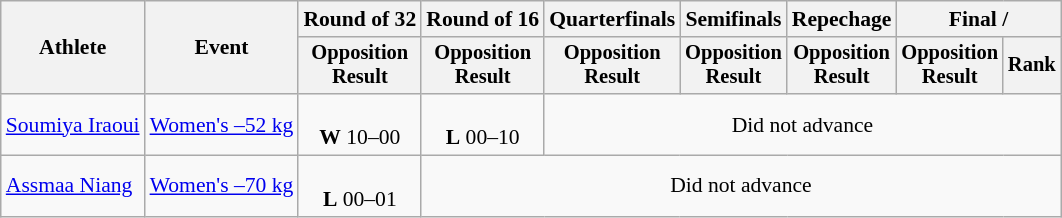<table class="wikitable" style="font-size:90%">
<tr>
<th rowspan="2">Athlete</th>
<th rowspan="2">Event</th>
<th>Round of 32</th>
<th>Round of 16</th>
<th>Quarterfinals</th>
<th>Semifinals</th>
<th>Repechage</th>
<th colspan=2>Final / </th>
</tr>
<tr style="font-size:95%">
<th>Opposition<br>Result</th>
<th>Opposition<br>Result</th>
<th>Opposition<br>Result</th>
<th>Opposition<br>Result</th>
<th>Opposition<br>Result</th>
<th>Opposition<br>Result</th>
<th>Rank</th>
</tr>
<tr align=center>
<td align=left><a href='#'>Soumiya Iraoui</a></td>
<td align=left><a href='#'>Women's –52 kg</a></td>
<td><br><strong>W</strong> 10–00</td>
<td><br><strong>L</strong> 00–10</td>
<td colspan=5>Did not advance</td>
</tr>
<tr align=center>
<td align=left><a href='#'>Assmaa Niang</a></td>
<td align=left><a href='#'>Women's –70 kg</a></td>
<td><br><strong>L</strong> 00–01</td>
<td colspan=6>Did not advance</td>
</tr>
</table>
